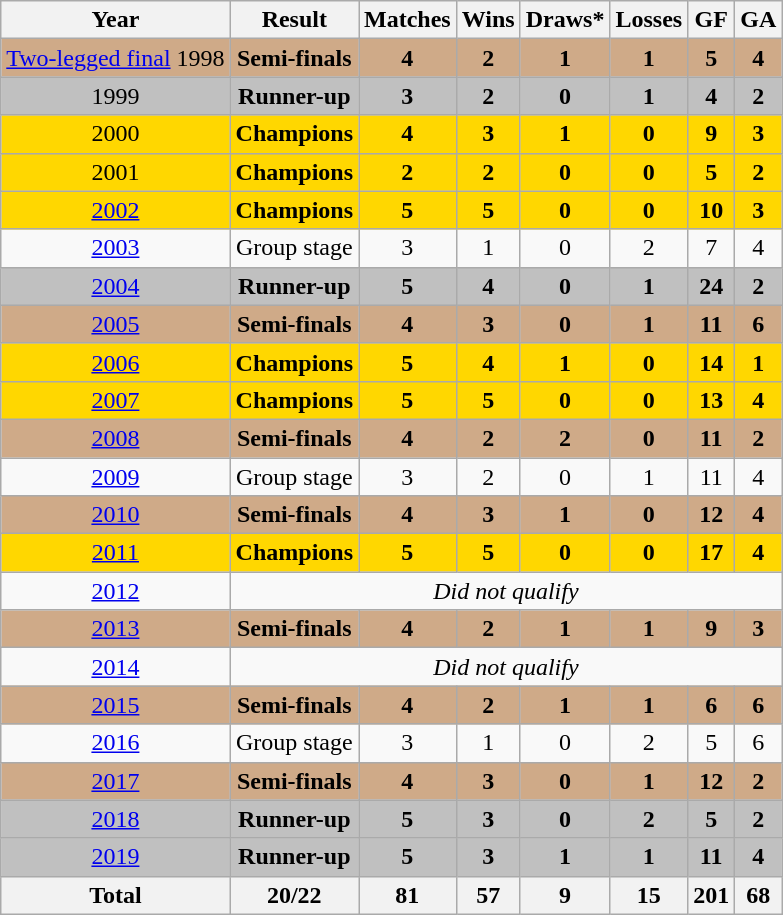<table class="wikitable" style="text-align: center;">
<tr>
<th>Year</th>
<th>Result</th>
<th>Matches</th>
<th>Wins</th>
<th>Draws*</th>
<th>Losses</th>
<th>GF</th>
<th>GA</th>
</tr>
<tr bgcolor=#CFAA88>
<td><a href='#'>Two-legged final</a> 1998</td>
<td><strong>Semi-finals</strong></td>
<td><strong>4</strong></td>
<td><strong>2</strong></td>
<td><strong>1</strong></td>
<td><strong>1</strong></td>
<td><strong>5</strong></td>
<td><strong>4</strong></td>
</tr>
<tr bgcolor=silver>
<td> 1999</td>
<td><strong>Runner-up</strong></td>
<td><strong>3</strong></td>
<td><strong>2</strong></td>
<td><strong>0</strong></td>
<td><strong>1</strong></td>
<td><strong>4</strong></td>
<td><strong>2</strong></td>
</tr>
<tr bgcolor=gold>
<td> 2000</td>
<td><strong>Champions</strong></td>
<td><strong>4</strong></td>
<td><strong>3</strong></td>
<td><strong>1</strong></td>
<td><strong>0</strong></td>
<td><strong>9</strong></td>
<td><strong>3</strong></td>
</tr>
<tr bgcolor=gold>
<td> 2001</td>
<td><strong>Champions</strong></td>
<td><strong>2</strong></td>
<td><strong>2</strong></td>
<td><strong>0</strong></td>
<td><strong>0</strong></td>
<td><strong>5</strong></td>
<td><strong>2</strong></td>
</tr>
<tr bgcolor=gold>
<td> <a href='#'>2002</a></td>
<td><strong>Champions</strong></td>
<td><strong>5</strong></td>
<td><strong>5</strong></td>
<td><strong>0</strong></td>
<td><strong>0</strong></td>
<td><strong>10</strong></td>
<td><strong>3</strong></td>
</tr>
<tr>
<td> <a href='#'>2003</a></td>
<td>Group stage</td>
<td>3</td>
<td>1</td>
<td>0</td>
<td>2</td>
<td>7</td>
<td>4</td>
</tr>
<tr bgcolor=silver>
<td> <a href='#'>2004</a></td>
<td><strong>Runner-up</strong></td>
<td><strong>5</strong></td>
<td><strong>4</strong></td>
<td><strong>0</strong></td>
<td><strong>1</strong></td>
<td><strong>24</strong></td>
<td><strong>2</strong></td>
</tr>
<tr bgcolor=#CFAA88>
<td> <a href='#'>2005</a></td>
<td><strong>Semi-finals</strong></td>
<td><strong>4</strong></td>
<td><strong>3</strong></td>
<td><strong>0</strong></td>
<td><strong>1</strong></td>
<td><strong>11</strong></td>
<td><strong>6</strong></td>
</tr>
<tr bgcolor=gold>
<td> <a href='#'>2006</a></td>
<td><strong>Champions</strong></td>
<td><strong>5</strong></td>
<td><strong>4</strong></td>
<td><strong>1</strong></td>
<td><strong>0</strong></td>
<td><strong>14</strong></td>
<td><strong>1</strong></td>
</tr>
<tr bgcolor=gold>
<td> <a href='#'>2007</a></td>
<td><strong>Champions</strong></td>
<td><strong>5</strong></td>
<td><strong>5</strong></td>
<td><strong>0</strong></td>
<td><strong>0</strong></td>
<td><strong>13</strong></td>
<td><strong>4</strong></td>
</tr>
<tr bgcolor=#CFAA88>
<td> <a href='#'>2008</a></td>
<td><strong>Semi-finals</strong></td>
<td><strong>4</strong></td>
<td><strong>2</strong></td>
<td><strong>2</strong></td>
<td><strong>0</strong></td>
<td><strong>11</strong></td>
<td><strong>2</strong></td>
</tr>
<tr>
<td> <a href='#'>2009</a></td>
<td>Group stage</td>
<td>3</td>
<td>2</td>
<td>0</td>
<td>1</td>
<td>11</td>
<td>4</td>
</tr>
<tr bgcolor=#CFAA88>
<td> <a href='#'>2010</a></td>
<td><strong>Semi-finals</strong></td>
<td><strong>4</strong></td>
<td><strong>3</strong></td>
<td><strong>1</strong></td>
<td><strong>0</strong></td>
<td><strong>12</strong></td>
<td><strong>4</strong></td>
</tr>
<tr bgcolor=gold>
<td> <a href='#'>2011</a></td>
<td><strong>Champions</strong></td>
<td><strong>5</strong></td>
<td><strong>5</strong></td>
<td><strong>0</strong></td>
<td><strong>0</strong></td>
<td><strong>17</strong></td>
<td><strong>4</strong></td>
</tr>
<tr>
<td> <a href='#'>2012</a></td>
<td colspan=7><em>Did not qualify</em></td>
</tr>
<tr bgcolor=#CFAA88>
<td> <a href='#'>2013</a></td>
<td><strong>Semi-finals</strong></td>
<td><strong>4</strong></td>
<td><strong>2</strong></td>
<td><strong>1</strong></td>
<td><strong>1</strong></td>
<td><strong>9</strong></td>
<td><strong>3</strong></td>
</tr>
<tr>
<td> <a href='#'>2014</a></td>
<td colspan=7><em>Did not qualify</em></td>
</tr>
<tr bgcolor=#CFAA88>
<td> <a href='#'>2015</a></td>
<td><strong>Semi-finals</strong></td>
<td><strong>4</strong></td>
<td><strong>2</strong></td>
<td><strong>1</strong></td>
<td><strong>1</strong></td>
<td><strong>6</strong></td>
<td><strong>6</strong></td>
</tr>
<tr>
<td> <a href='#'>2016</a></td>
<td>Group stage</td>
<td>3</td>
<td>1</td>
<td>0</td>
<td>2</td>
<td>5</td>
<td>6</td>
</tr>
<tr bgcolor=#CFAA88>
<td> <a href='#'>2017</a></td>
<td><strong>Semi-finals</strong></td>
<td><strong>4</strong></td>
<td><strong>3</strong></td>
<td><strong>0</strong></td>
<td><strong>1</strong></td>
<td><strong>12</strong></td>
<td><strong>2</strong></td>
</tr>
<tr bgcolor=silver>
<td> <a href='#'>2018</a></td>
<td><strong>Runner-up</strong></td>
<td><strong>5</strong></td>
<td><strong>3</strong></td>
<td><strong>0</strong></td>
<td><strong>2</strong></td>
<td><strong>5</strong></td>
<td><strong>2</strong></td>
</tr>
<tr bgcolor=silver>
<td> <a href='#'>2019</a></td>
<td><strong>Runner-up</strong></td>
<td><strong>5</strong></td>
<td><strong>3</strong></td>
<td><strong>1</strong></td>
<td><strong>1</strong></td>
<td><strong>11</strong></td>
<td><strong>4</strong></td>
</tr>
<tr>
<th><strong>Total</strong></th>
<th>20/22</th>
<th>81</th>
<th>57</th>
<th>9</th>
<th>15</th>
<th>201</th>
<th>68</th>
</tr>
</table>
